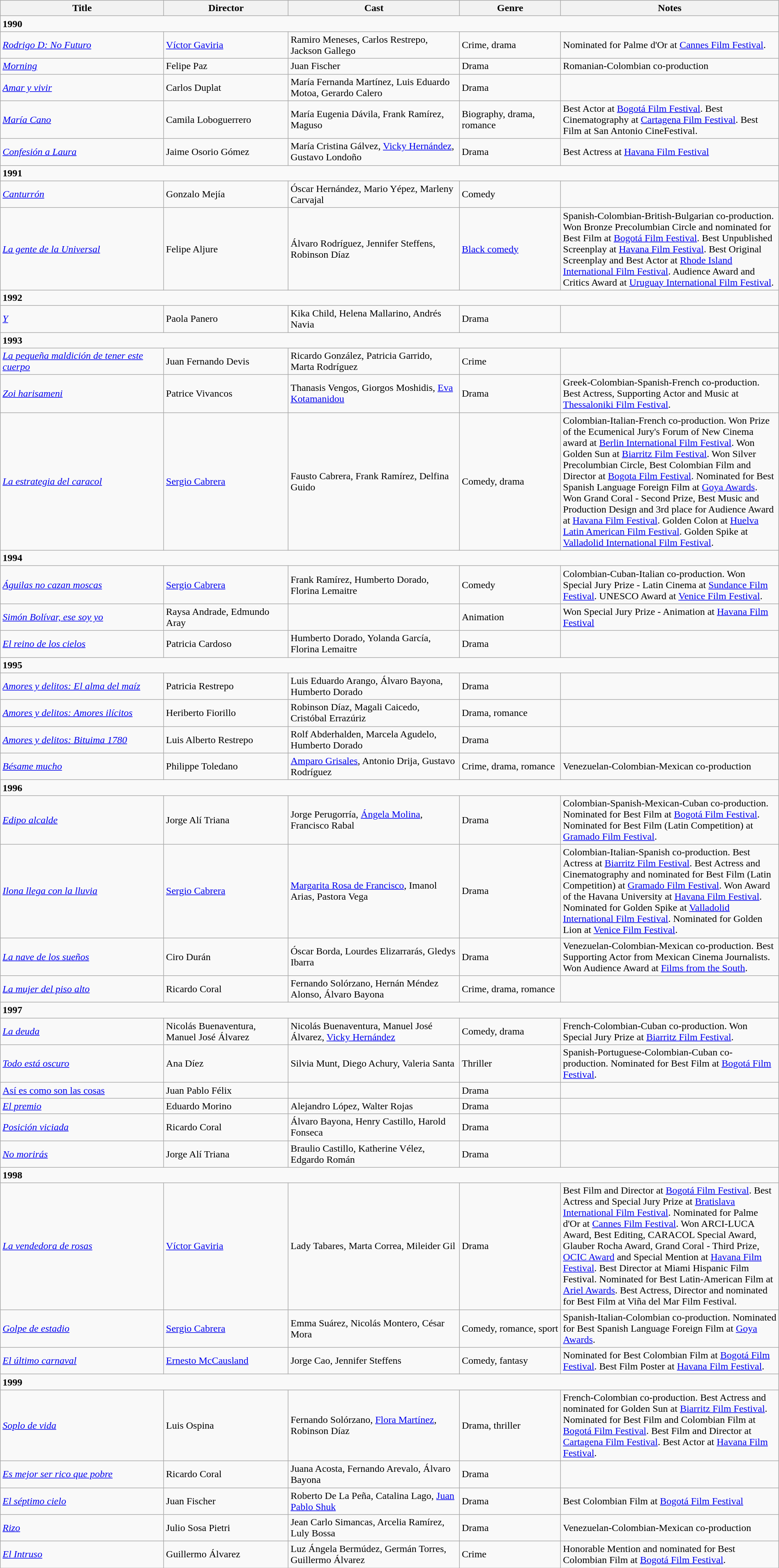<table class="wikitable" width= "100%">
<tr>
<th width=21%>Title</th>
<th width=16%>Director</th>
<th width=22%>Cast</th>
<th width=13%>Genre</th>
<th width=28%>Notes</th>
</tr>
<tr>
<td colspan="5" ><strong>1990</strong></td>
</tr>
<tr>
<td><em><a href='#'>Rodrigo D: No Futuro</a></em></td>
<td><a href='#'>Víctor Gaviria</a></td>
<td>Ramiro Meneses, Carlos Restrepo, Jackson Gallego</td>
<td>Crime, drama</td>
<td>Nominated for Palme d'Or at <a href='#'>Cannes Film Festival</a>.</td>
</tr>
<tr>
<td><em><a href='#'>Morning</a></em></td>
<td>Felipe Paz</td>
<td>Juan Fischer</td>
<td>Drama</td>
<td>Romanian-Colombian co-production</td>
</tr>
<tr>
<td><em><a href='#'>Amar y vivir</a></em></td>
<td>Carlos Duplat</td>
<td>María Fernanda Martínez, Luis Eduardo Motoa, Gerardo Calero</td>
<td>Drama</td>
<td></td>
</tr>
<tr>
<td><em><a href='#'>María Cano</a></em></td>
<td>Camila Loboguerrero</td>
<td>María Eugenia Dávila, Frank Ramírez, Maguso</td>
<td>Biography, drama, romance</td>
<td>Best Actor at <a href='#'>Bogotá Film Festival</a>. Best Cinematography at <a href='#'>Cartagena Film Festival</a>. Best Film at San Antonio CineFestival.</td>
</tr>
<tr>
<td><em><a href='#'>Confesión a Laura</a></em></td>
<td>Jaime Osorio Gómez</td>
<td>María Cristina Gálvez, <a href='#'>Vicky Hernández</a>, Gustavo Londoño</td>
<td>Drama</td>
<td>Best Actress at <a href='#'>Havana Film Festival</a></td>
</tr>
<tr>
<td colspan="5" ><strong>1991</strong></td>
</tr>
<tr>
<td><em><a href='#'>Canturrón</a></em></td>
<td>Gonzalo Mejía</td>
<td>Óscar Hernández, Mario Yépez, Marleny Carvajal</td>
<td>Comedy</td>
<td></td>
</tr>
<tr>
<td><em><a href='#'>La gente de la Universal</a></em></td>
<td>Felipe Aljure</td>
<td>Álvaro Rodríguez, Jennifer Steffens, Robinson Díaz</td>
<td><a href='#'>Black comedy</a></td>
<td>Spanish-Colombian-British-Bulgarian co-production. Won Bronze Precolumbian Circle and nominated for Best Film at <a href='#'>Bogotá Film Festival</a>. Best Unpublished Screenplay at <a href='#'>Havana Film Festival</a>. Best Original Screenplay and Best Actor at <a href='#'>Rhode Island International Film Festival</a>. Audience Award and Critics Award at <a href='#'>Uruguay International Film Festival</a>.</td>
</tr>
<tr>
<td colspan="5" ><strong>1992</strong></td>
</tr>
<tr>
<td><em><a href='#'>Y</a></em></td>
<td>Paola Panero</td>
<td>Kika Child, Helena Mallarino, Andrés Navia</td>
<td>Drama</td>
<td></td>
</tr>
<tr>
<td colspan="5" ><strong>1993</strong></td>
</tr>
<tr>
<td><em><a href='#'>La pequeña maldición de tener este cuerpo</a></em></td>
<td>Juan Fernando Devis</td>
<td>Ricardo González, Patricia Garrido, Marta Rodríguez</td>
<td>Crime</td>
<td></td>
</tr>
<tr>
<td><em><a href='#'>Zoi harisameni</a></em></td>
<td>Patrice Vivancos</td>
<td>Thanasis Vengos, Giorgos Moshidis, <a href='#'>Eva Kotamanidou</a></td>
<td>Drama</td>
<td>Greek-Colombian-Spanish-French co-production. Best Actress, Supporting Actor and Music at <a href='#'>Thessaloniki Film Festival</a>.</td>
</tr>
<tr>
<td><em><a href='#'>La estrategia del caracol</a></em></td>
<td><a href='#'>Sergio Cabrera</a></td>
<td>Fausto Cabrera, Frank Ramírez, Delfina Guido</td>
<td>Comedy, drama</td>
<td>Colombian-Italian-French co-production. Won Prize of the Ecumenical Jury's Forum of New Cinema award at <a href='#'>Berlin International Film Festival</a>. Won Golden Sun at <a href='#'>Biarritz Film Festival</a>. Won Silver Precolumbian Circle, Best Colombian Film and Director at <a href='#'>Bogota Film Festival</a>. Nominated for Best Spanish Language Foreign Film at <a href='#'>Goya Awards</a>. Won Grand Coral - Second Prize, Best Music and Production Design and 3rd place for Audience Award at <a href='#'>Havana Film Festival</a>. Golden Colon at <a href='#'>Huelva Latin American Film Festival</a>. Golden Spike at <a href='#'>Valladolid International Film Festival</a>.</td>
</tr>
<tr>
<td colspan="5" ><strong>1994</strong></td>
</tr>
<tr>
<td><em><a href='#'>Águilas no cazan moscas</a></em></td>
<td><a href='#'>Sergio Cabrera</a></td>
<td>Frank Ramírez, Humberto Dorado, Florina Lemaitre</td>
<td>Comedy</td>
<td>Colombian-Cuban-Italian co-production. Won Special Jury Prize - Latin Cinema at <a href='#'>Sundance Film Festival</a>. UNESCO Award at <a href='#'>Venice Film Festival</a>.</td>
</tr>
<tr>
<td><em><a href='#'>Simón Bolívar, ese soy yo</a></em></td>
<td>Raysa Andrade, Edmundo Aray</td>
<td></td>
<td>Animation</td>
<td>Won Special Jury Prize - Animation at <a href='#'>Havana Film Festival</a></td>
</tr>
<tr>
<td><em><a href='#'>El reino de los cielos</a></em></td>
<td>Patricia Cardoso</td>
<td>Humberto Dorado, Yolanda García, Florina Lemaitre</td>
<td>Drama</td>
<td></td>
</tr>
<tr>
<td colspan="5" ><strong>1995</strong></td>
</tr>
<tr>
<td><em><a href='#'>Amores y delitos: El alma del maíz</a></em></td>
<td>Patricia Restrepo</td>
<td>Luis Eduardo Arango, Álvaro Bayona, Humberto Dorado</td>
<td>Drama</td>
<td></td>
</tr>
<tr>
<td><em><a href='#'>Amores y delitos: Amores ilícitos</a></em></td>
<td>Heriberto Fiorillo</td>
<td>Robinson Díaz, Magali Caicedo, Cristóbal Errazúriz</td>
<td>Drama, romance</td>
<td></td>
</tr>
<tr>
<td><em><a href='#'>Amores y delitos: Bituima 1780</a></em></td>
<td>Luis Alberto Restrepo</td>
<td>Rolf Abderhalden, Marcela Agudelo, Humberto Dorado</td>
<td>Drama</td>
<td></td>
</tr>
<tr>
<td><em><a href='#'>Bésame mucho</a></em></td>
<td>Philippe Toledano</td>
<td><a href='#'>Amparo Grisales</a>, Antonio Drija, Gustavo Rodríguez</td>
<td>Crime, drama, romance</td>
<td>Venezuelan-Colombian-Mexican co-production</td>
</tr>
<tr>
<td colspan="5" ><strong>1996</strong></td>
</tr>
<tr>
<td><em><a href='#'>Edipo alcalde</a></em></td>
<td>Jorge Alí Triana</td>
<td>Jorge Perugorría, <a href='#'>Ángela Molina</a>, Francisco Rabal</td>
<td>Drama</td>
<td>Colombian-Spanish-Mexican-Cuban co-production. Nominated for Best Film at <a href='#'>Bogotá Film Festival</a>. Nominated for Best Film (Latin Competition) at <a href='#'>Gramado Film Festival</a>.</td>
</tr>
<tr>
<td><em><a href='#'>Ilona llega con la lluvia</a></em></td>
<td><a href='#'>Sergio Cabrera</a></td>
<td><a href='#'>Margarita Rosa de Francisco</a>, Imanol Arias, Pastora Vega</td>
<td>Drama</td>
<td>Colombian-Italian-Spanish co-production. Best Actress at <a href='#'>Biarritz Film Festival</a>. Best Actress and Cinematography and nominated for Best Film (Latin Competition) at <a href='#'>Gramado Film Festival</a>. Won Award of the Havana University at <a href='#'>Havana Film Festival</a>. Nominated for Golden Spike at <a href='#'>Valladolid International Film Festival</a>. Nominated for Golden Lion at <a href='#'>Venice Film Festival</a>.</td>
</tr>
<tr>
<td><em><a href='#'>La nave de los sueños</a></em></td>
<td>Ciro Durán</td>
<td>Óscar Borda, Lourdes Elizarrarás, Gledys Ibarra</td>
<td>Drama</td>
<td>Venezuelan-Colombian-Mexican co-production. Best Supporting Actor from Mexican Cinema Journalists. Won Audience Award at <a href='#'>Films from the South</a>.</td>
</tr>
<tr>
<td><em><a href='#'>La mujer del piso alto</a></em></td>
<td>Ricardo Coral</td>
<td>Fernando Solórzano, Hernán Méndez Alonso, Álvaro Bayona</td>
<td>Crime, drama, romance</td>
<td></td>
</tr>
<tr>
<td colspan="5" ><strong>1997</strong></td>
</tr>
<tr>
<td><em><a href='#'>La deuda</a></em></td>
<td>Nicolás Buenaventura, Manuel José Álvarez</td>
<td>Nicolás Buenaventura, Manuel José Álvarez, <a href='#'>Vicky Hernández</a></td>
<td>Comedy, drama</td>
<td>French-Colombian-Cuban co-production. Won Special Jury Prize at <a href='#'>Biarritz Film Festival</a>.</td>
</tr>
<tr>
<td><em><a href='#'>Todo está oscuro</a></em></td>
<td>Ana Díez</td>
<td>Silvia Munt, Diego Achury, Valeria Santa</td>
<td>Thriller</td>
<td>Spanish-Portuguese-Colombian-Cuban co-production. Nominated for Best Film at <a href='#'>Bogotá Film Festival</a>.</td>
</tr>
<tr>
<td><a href='#'>Así es como son las cosas</a></td>
<td>Juan Pablo Félix</td>
<td></td>
<td>Drama</td>
<td></td>
</tr>
<tr>
<td><em><a href='#'>El premio</a></em></td>
<td>Eduardo Morino</td>
<td>Alejandro López, Walter Rojas</td>
<td>Drama</td>
<td></td>
</tr>
<tr>
<td><em><a href='#'>Posición viciada</a></em></td>
<td>Ricardo Coral</td>
<td>Álvaro Bayona, Henry Castillo, Harold Fonseca</td>
<td>Drama</td>
<td></td>
</tr>
<tr>
<td><em><a href='#'>No morirás</a></em></td>
<td>Jorge Alí Triana</td>
<td>Braulio Castillo,  Katherine Vélez,  Edgardo Román</td>
<td>Drama</td>
<td></td>
</tr>
<tr>
<td colspan="5" ><strong>1998</strong></td>
</tr>
<tr>
<td><em><a href='#'>La vendedora de rosas</a></em></td>
<td><a href='#'>Víctor Gaviria</a></td>
<td>Lady Tabares, Marta Correa, Mileider Gil</td>
<td>Drama</td>
<td>Best Film and Director at <a href='#'>Bogotá Film Festival</a>. Best Actress and Special Jury Prize at <a href='#'>Bratislava International Film Festival</a>. Nominated for Palme d'Or at <a href='#'>Cannes Film Festival</a>. Won ARCI-LUCA Award, Best Editing, CARACOL Special Award, Glauber Rocha Award, Grand Coral - Third Prize, <a href='#'>OCIC Award</a> and Special Mention at <a href='#'>Havana Film Festival</a>. Best Director at Miami Hispanic Film Festival. Nominated for Best Latin-American Film at <a href='#'>Ariel Awards</a>. Best Actress, Director and nominated for Best Film at Viña del Mar Film Festival.</td>
</tr>
<tr>
<td><em><a href='#'>Golpe de estadio</a></em></td>
<td><a href='#'>Sergio Cabrera</a></td>
<td>Emma Suárez, Nicolás Montero, César Mora</td>
<td>Comedy, romance, sport</td>
<td>Spanish-Italian-Colombian co-production. Nominated for Best Spanish Language Foreign Film at <a href='#'>Goya Awards</a>.</td>
</tr>
<tr>
<td><em><a href='#'>El último carnaval</a></em></td>
<td><a href='#'>Ernesto McCausland</a></td>
<td>Jorge Cao, Jennifer Steffens</td>
<td>Comedy, fantasy</td>
<td>Nominated for Best Colombian Film at <a href='#'>Bogotá Film Festival</a>. Best Film Poster at <a href='#'>Havana Film Festival</a>.</td>
</tr>
<tr>
<td colspan="5" ><strong>1999</strong></td>
</tr>
<tr>
<td><em><a href='#'>Soplo de vida</a></em></td>
<td>Luis Ospina</td>
<td>Fernando Solórzano, <a href='#'>Flora Martínez</a>, Robinson Díaz</td>
<td>Drama, thriller</td>
<td>French-Colombian co-production. Best Actress and nominated for Golden Sun at <a href='#'>Biarritz Film Festival</a>. Nominated for Best Film and Colombian Film at <a href='#'>Bogotá Film Festival</a>. Best Film and Director at <a href='#'>Cartagena Film Festival</a>. Best Actor at <a href='#'>Havana Film Festival</a>.</td>
</tr>
<tr>
<td><em><a href='#'>Es mejor ser rico que pobre</a></em></td>
<td>Ricardo Coral</td>
<td>Juana Acosta, Fernando Arevalo, Álvaro Bayona</td>
<td>Drama</td>
<td></td>
</tr>
<tr>
<td><em><a href='#'>El séptimo cielo</a></em></td>
<td>Juan Fischer</td>
<td>Roberto De La Peña, Catalina Lago, <a href='#'>Juan Pablo Shuk</a></td>
<td>Drama</td>
<td>Best Colombian Film at <a href='#'>Bogotá Film Festival</a></td>
</tr>
<tr>
<td><em><a href='#'>Rizo</a></em></td>
<td>Julio Sosa Pietri</td>
<td>Jean Carlo Simancas, Arcelia Ramírez, Luly Bossa</td>
<td>Drama</td>
<td>Venezuelan-Colombian-Mexican co-production</td>
</tr>
<tr>
<td><em><a href='#'>El Intruso</a></em></td>
<td>Guillermo Álvarez</td>
<td>Luz Ángela Bermúdez, Germán Torres, Guillermo Álvarez</td>
<td>Crime</td>
<td>Honorable Mention and nominated for Best Colombian Film at <a href='#'>Bogotá Film Festival</a>.</td>
</tr>
</table>
